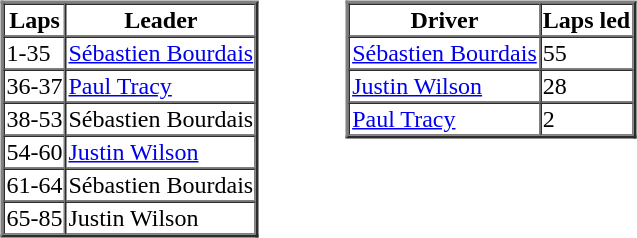<table>
<tr>
<td valign="top"><br><table border=2 cellspacing=0>
<tr>
<th>Laps</th>
<th>Leader</th>
</tr>
<tr>
<td>1-35</td>
<td><a href='#'>Sébastien Bourdais</a></td>
</tr>
<tr>
<td>36-37</td>
<td><a href='#'>Paul Tracy</a></td>
</tr>
<tr>
<td>38-53</td>
<td>Sébastien Bourdais</td>
</tr>
<tr>
<td>54-60</td>
<td><a href='#'>Justin Wilson</a></td>
</tr>
<tr>
<td>61-64</td>
<td>Sébastien Bourdais</td>
</tr>
<tr>
<td>65-85</td>
<td>Justin Wilson</td>
</tr>
</table>
</td>
<td width="50"> </td>
<td valign="top"><br><table border=2 cellspacing=0>
<tr>
<th>Driver</th>
<th>Laps led</th>
</tr>
<tr>
<td><a href='#'>Sébastien Bourdais</a></td>
<td>55</td>
</tr>
<tr>
<td><a href='#'>Justin Wilson</a></td>
<td>28</td>
</tr>
<tr>
<td><a href='#'>Paul Tracy</a></td>
<td>2</td>
</tr>
</table>
</td>
</tr>
</table>
